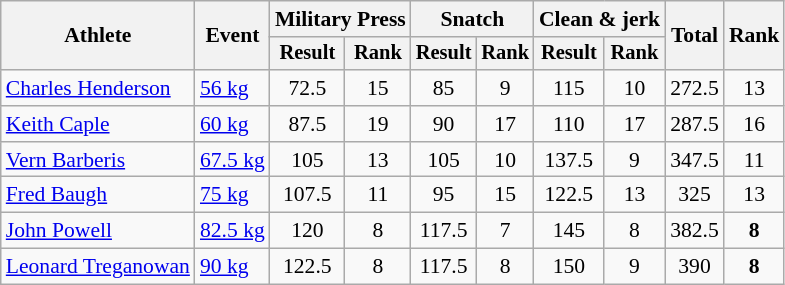<table class="wikitable" style="font-size:90%">
<tr>
<th rowspan="2">Athlete</th>
<th rowspan="2">Event</th>
<th colspan="2">Military Press</th>
<th colspan="2">Snatch</th>
<th colspan="2">Clean & jerk</th>
<th rowspan="2">Total</th>
<th rowspan="2">Rank</th>
</tr>
<tr style="font-size:95%">
<th>Result</th>
<th>Rank</th>
<th>Result</th>
<th>Rank</th>
<th>Result</th>
<th>Rank</th>
</tr>
<tr align=center>
<td align=left><a href='#'>Charles Henderson</a></td>
<td align=left><a href='#'>56 kg</a></td>
<td>72.5</td>
<td>15</td>
<td>85</td>
<td>9</td>
<td>115</td>
<td>10</td>
<td>272.5</td>
<td>13</td>
</tr>
<tr align=center>
<td align=left><a href='#'>Keith Caple</a></td>
<td align=left><a href='#'>60 kg</a></td>
<td>87.5</td>
<td>19</td>
<td>90</td>
<td>17</td>
<td>110</td>
<td>17</td>
<td>287.5</td>
<td>16</td>
</tr>
<tr align=center>
<td align=left><a href='#'>Vern Barberis</a></td>
<td align=left><a href='#'>67.5 kg</a></td>
<td>105</td>
<td>13</td>
<td>105</td>
<td>10</td>
<td>137.5</td>
<td>9</td>
<td>347.5</td>
<td>11</td>
</tr>
<tr align=center>
<td align=left><a href='#'>Fred Baugh</a></td>
<td align=left><a href='#'>75 kg</a></td>
<td>107.5</td>
<td>11</td>
<td>95</td>
<td>15</td>
<td>122.5</td>
<td>13</td>
<td>325</td>
<td>13</td>
</tr>
<tr align=center>
<td align=left><a href='#'>John Powell</a></td>
<td align=left><a href='#'>82.5 kg</a></td>
<td>120</td>
<td>8</td>
<td>117.5</td>
<td>7</td>
<td>145</td>
<td>8</td>
<td>382.5</td>
<td><strong>8</strong></td>
</tr>
<tr align=center>
<td align=left><a href='#'>Leonard Treganowan</a></td>
<td align=left><a href='#'>90 kg</a></td>
<td>122.5</td>
<td>8</td>
<td>117.5</td>
<td>8</td>
<td>150</td>
<td>9</td>
<td>390</td>
<td><strong>8</strong></td>
</tr>
</table>
